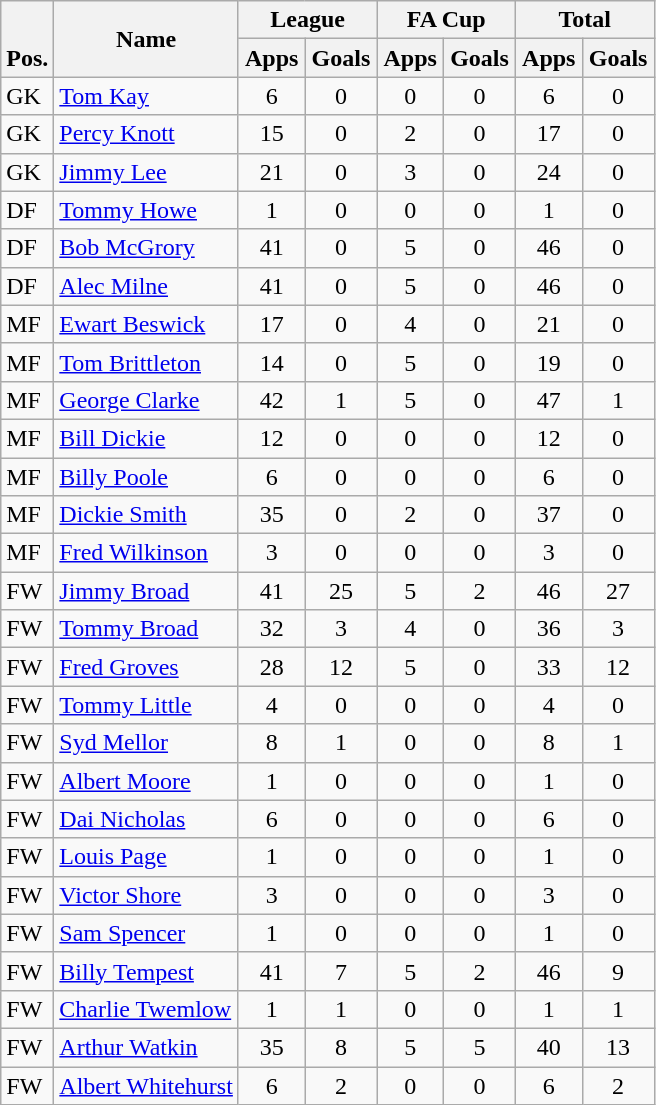<table class="wikitable" style="text-align:center">
<tr>
<th rowspan="2" valign="bottom">Pos.</th>
<th rowspan="2">Name</th>
<th colspan="2" width="85">League</th>
<th colspan="2" width="85">FA Cup</th>
<th colspan="2" width="85">Total</th>
</tr>
<tr>
<th>Apps</th>
<th>Goals</th>
<th>Apps</th>
<th>Goals</th>
<th>Apps</th>
<th>Goals</th>
</tr>
<tr>
<td align="left">GK</td>
<td align="left"> <a href='#'>Tom Kay</a></td>
<td>6</td>
<td>0</td>
<td>0</td>
<td>0</td>
<td>6</td>
<td>0</td>
</tr>
<tr>
<td align="left">GK</td>
<td align="left"> <a href='#'>Percy Knott</a></td>
<td>15</td>
<td>0</td>
<td>2</td>
<td>0</td>
<td>17</td>
<td>0</td>
</tr>
<tr>
<td align="left">GK</td>
<td align="left"> <a href='#'>Jimmy Lee</a></td>
<td>21</td>
<td>0</td>
<td>3</td>
<td>0</td>
<td>24</td>
<td>0</td>
</tr>
<tr>
<td align="left">DF</td>
<td align="left"> <a href='#'>Tommy Howe</a></td>
<td>1</td>
<td>0</td>
<td>0</td>
<td>0</td>
<td>1</td>
<td>0</td>
</tr>
<tr>
<td align="left">DF</td>
<td align="left"> <a href='#'>Bob McGrory</a></td>
<td>41</td>
<td>0</td>
<td>5</td>
<td>0</td>
<td>46</td>
<td>0</td>
</tr>
<tr>
<td align="left">DF</td>
<td align="left"> <a href='#'>Alec Milne</a></td>
<td>41</td>
<td>0</td>
<td>5</td>
<td>0</td>
<td>46</td>
<td>0</td>
</tr>
<tr>
<td align="left">MF</td>
<td align="left"> <a href='#'>Ewart Beswick</a></td>
<td>17</td>
<td>0</td>
<td>4</td>
<td>0</td>
<td>21</td>
<td>0</td>
</tr>
<tr>
<td align="left">MF</td>
<td align="left"> <a href='#'>Tom Brittleton</a></td>
<td>14</td>
<td>0</td>
<td>5</td>
<td>0</td>
<td>19</td>
<td>0</td>
</tr>
<tr>
<td align="left">MF</td>
<td align="left"> <a href='#'>George Clarke</a></td>
<td>42</td>
<td>1</td>
<td>5</td>
<td>0</td>
<td>47</td>
<td>1</td>
</tr>
<tr>
<td align="left">MF</td>
<td align="left"> <a href='#'>Bill Dickie</a></td>
<td>12</td>
<td>0</td>
<td>0</td>
<td>0</td>
<td>12</td>
<td>0</td>
</tr>
<tr>
<td align="left">MF</td>
<td align="left"> <a href='#'>Billy Poole</a></td>
<td>6</td>
<td>0</td>
<td>0</td>
<td>0</td>
<td>6</td>
<td>0</td>
</tr>
<tr>
<td align="left">MF</td>
<td align="left"> <a href='#'>Dickie Smith</a></td>
<td>35</td>
<td>0</td>
<td>2</td>
<td>0</td>
<td>37</td>
<td>0</td>
</tr>
<tr>
<td align="left">MF</td>
<td align="left"> <a href='#'>Fred Wilkinson</a></td>
<td>3</td>
<td>0</td>
<td>0</td>
<td>0</td>
<td>3</td>
<td>0</td>
</tr>
<tr>
<td align="left">FW</td>
<td align="left"> <a href='#'>Jimmy Broad</a></td>
<td>41</td>
<td>25</td>
<td>5</td>
<td>2</td>
<td>46</td>
<td>27</td>
</tr>
<tr>
<td align="left">FW</td>
<td align="left"> <a href='#'>Tommy Broad</a></td>
<td>32</td>
<td>3</td>
<td>4</td>
<td>0</td>
<td>36</td>
<td>3</td>
</tr>
<tr>
<td align="left">FW</td>
<td align="left"> <a href='#'>Fred Groves</a></td>
<td>28</td>
<td>12</td>
<td>5</td>
<td>0</td>
<td>33</td>
<td>12</td>
</tr>
<tr>
<td align="left">FW</td>
<td align="left"> <a href='#'>Tommy Little</a></td>
<td>4</td>
<td>0</td>
<td>0</td>
<td>0</td>
<td>4</td>
<td>0</td>
</tr>
<tr>
<td align="left">FW</td>
<td align="left"> <a href='#'>Syd Mellor</a></td>
<td>8</td>
<td>1</td>
<td>0</td>
<td>0</td>
<td>8</td>
<td>1</td>
</tr>
<tr>
<td align="left">FW</td>
<td align="left"> <a href='#'>Albert Moore</a></td>
<td>1</td>
<td>0</td>
<td>0</td>
<td>0</td>
<td>1</td>
<td>0</td>
</tr>
<tr>
<td align="left">FW</td>
<td align="left"> <a href='#'>Dai Nicholas</a></td>
<td>6</td>
<td>0</td>
<td>0</td>
<td>0</td>
<td>6</td>
<td>0</td>
</tr>
<tr>
<td align="left">FW</td>
<td align="left"> <a href='#'>Louis Page</a></td>
<td>1</td>
<td>0</td>
<td>0</td>
<td>0</td>
<td>1</td>
<td>0</td>
</tr>
<tr>
<td align="left">FW</td>
<td align="left"> <a href='#'>Victor Shore</a></td>
<td>3</td>
<td>0</td>
<td>0</td>
<td>0</td>
<td>3</td>
<td>0</td>
</tr>
<tr>
<td align="left">FW</td>
<td align="left"> <a href='#'>Sam Spencer</a></td>
<td>1</td>
<td>0</td>
<td>0</td>
<td>0</td>
<td>1</td>
<td>0</td>
</tr>
<tr>
<td align="left">FW</td>
<td align="left"> <a href='#'>Billy Tempest</a></td>
<td>41</td>
<td>7</td>
<td>5</td>
<td>2</td>
<td>46</td>
<td>9</td>
</tr>
<tr>
<td align="left">FW</td>
<td align="left"> <a href='#'>Charlie Twemlow</a></td>
<td>1</td>
<td>1</td>
<td>0</td>
<td>0</td>
<td>1</td>
<td>1</td>
</tr>
<tr>
<td align="left">FW</td>
<td align="left"> <a href='#'>Arthur Watkin</a></td>
<td>35</td>
<td>8</td>
<td>5</td>
<td>5</td>
<td>40</td>
<td>13</td>
</tr>
<tr>
<td align="left">FW</td>
<td align="left"> <a href='#'>Albert Whitehurst</a></td>
<td>6</td>
<td>2</td>
<td>0</td>
<td>0</td>
<td>6</td>
<td>2</td>
</tr>
</table>
